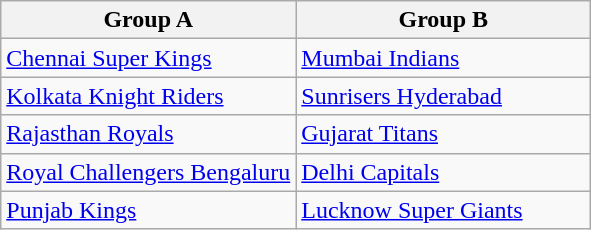<table class="wikitable">
<tr>
<th style="width:50%;">Group A</th>
<th style="width:50%;">Group B</th>
</tr>
<tr>
<td><a href='#'>Chennai Super Kings</a></td>
<td><a href='#'>Mumbai Indians</a></td>
</tr>
<tr>
<td><a href='#'>Kolkata Knight Riders</a></td>
<td><a href='#'>Sunrisers Hyderabad</a></td>
</tr>
<tr>
<td><a href='#'>Rajasthan Royals</a></td>
<td><a href='#'>Gujarat Titans</a></td>
</tr>
<tr>
<td><a href='#'>Royal Challengers Bengaluru</a></td>
<td><a href='#'>Delhi Capitals</a></td>
</tr>
<tr>
<td><a href='#'>Punjab Kings</a></td>
<td><a href='#'>Lucknow Super Giants</a></td>
</tr>
</table>
